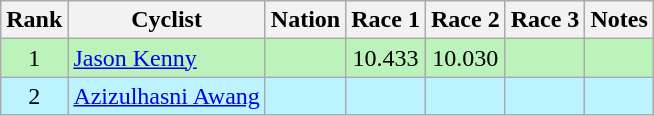<table class="wikitable sortable" style="text-align:center;">
<tr>
<th>Rank</th>
<th>Cyclist</th>
<th>Nation</th>
<th>Race 1</th>
<th>Race 2</th>
<th>Race 3</th>
<th>Notes</th>
</tr>
<tr bgcolor=bbf3bb>
<td>1</td>
<td align=left><a href='#'>Jason Kenny</a></td>
<td align=left></td>
<td>10.433</td>
<td>10.030</td>
<td></td>
<td></td>
</tr>
<tr bgcolor=bbf3ff>
<td>2</td>
<td align=left><a href='#'>Azizulhasni Awang</a></td>
<td align=left></td>
<td></td>
<td></td>
<td></td>
<td></td>
</tr>
</table>
